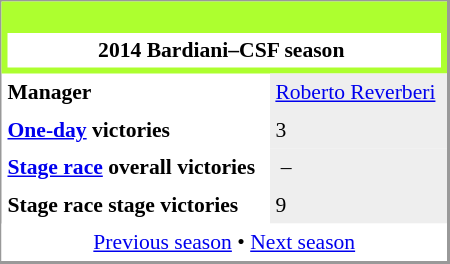<table align="right" cellpadding="4" cellspacing="0" style="margin-left:1em; width:300px; font-size:90%; border:1px solid #999; border-right-width:2px; border-bottom-width:2px; background-color:white;">
<tr>
<th colspan="2" style="background-color:#ADFF2F;"><br><table style="background:#FFFFFF;text-align:center;width:100%;">
<tr>
<td style="background:#FFFFFF;" align="center" width="100%"><span> 2014 Bardiani–CSF season</span></td>
<td padding=15px></td>
</tr>
</table>
</th>
</tr>
<tr>
<td><strong>Manager</strong></td>
<td bgcolor=#EEEEEE><a href='#'>Roberto Reverberi</a></td>
</tr>
<tr>
<td><strong><a href='#'>One-day</a> victories</strong></td>
<td bgcolor=#EEEEEE>3</td>
</tr>
<tr>
<td><strong><a href='#'>Stage race</a> overall victories</strong></td>
<td bgcolor=#EEEEEE> –</td>
</tr>
<tr>
<td><strong>Stage race stage victories</strong></td>
<td bgcolor=#EEEEEE>9</td>
</tr>
<tr>
<td colspan="2" bgcolor="white" align="center"><a href='#'>Previous season</a> • <a href='#'>Next season</a></td>
</tr>
</table>
